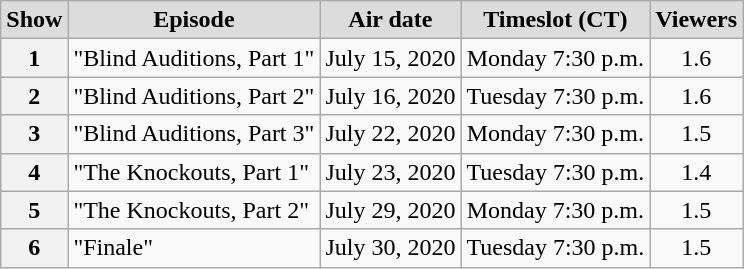<table class="wikitable" style="text-align:center">
<tr>
<th style="background:#dcdcdc; color:black">Show</th>
<th style="background:#dcdcdc; color:black">Episode</th>
<th style="background:#dcdcdc; color:black">Air date</th>
<th style="background:#dcdcdc; color:black">Timeslot (CT)</th>
<th style="background:#dcdcdc; color:black">Viewers<br></th>
</tr>
<tr>
<th>1</th>
<td style="text-align:left">"Blind Auditions, Part 1"</td>
<td>July 15, 2020</td>
<td>Monday 7:30 p.m.</td>
<td>1.6</td>
</tr>
<tr>
<th>2</th>
<td style="text-align:left">"Blind Auditions, Part 2"</td>
<td>July 16, 2020</td>
<td>Tuesday 7:30 p.m.</td>
<td>1.6</td>
</tr>
<tr>
<th>3</th>
<td style="text-align:left">"Blind Auditions, Part 3"</td>
<td>July 22, 2020</td>
<td>Monday 7:30 p.m.</td>
<td>1.5</td>
</tr>
<tr>
<th>4</th>
<td style="text-align:left">"The Knockouts, Part 1"</td>
<td>July 23, 2020</td>
<td>Tuesday 7:30 p.m.</td>
<td>1.4</td>
</tr>
<tr>
<th>5</th>
<td style="text-align:left">"The Knockouts, Part 2"</td>
<td>July 29, 2020</td>
<td>Monday 7:30 p.m.</td>
<td>1.5</td>
</tr>
<tr>
<th>6</th>
<td style="text-align:left">"Finale"</td>
<td>July 30, 2020</td>
<td>Tuesday 7:30 p.m.</td>
<td>1.5</td>
</tr>
</table>
